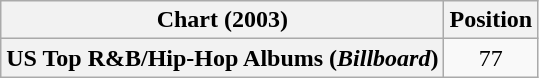<table class="wikitable plainrowheaders" style="text-align:center">
<tr>
<th scope="col">Chart (2003)</th>
<th scope="col">Position</th>
</tr>
<tr>
<th scope="row">US Top R&B/Hip-Hop Albums (<em>Billboard</em>)</th>
<td>77</td>
</tr>
</table>
